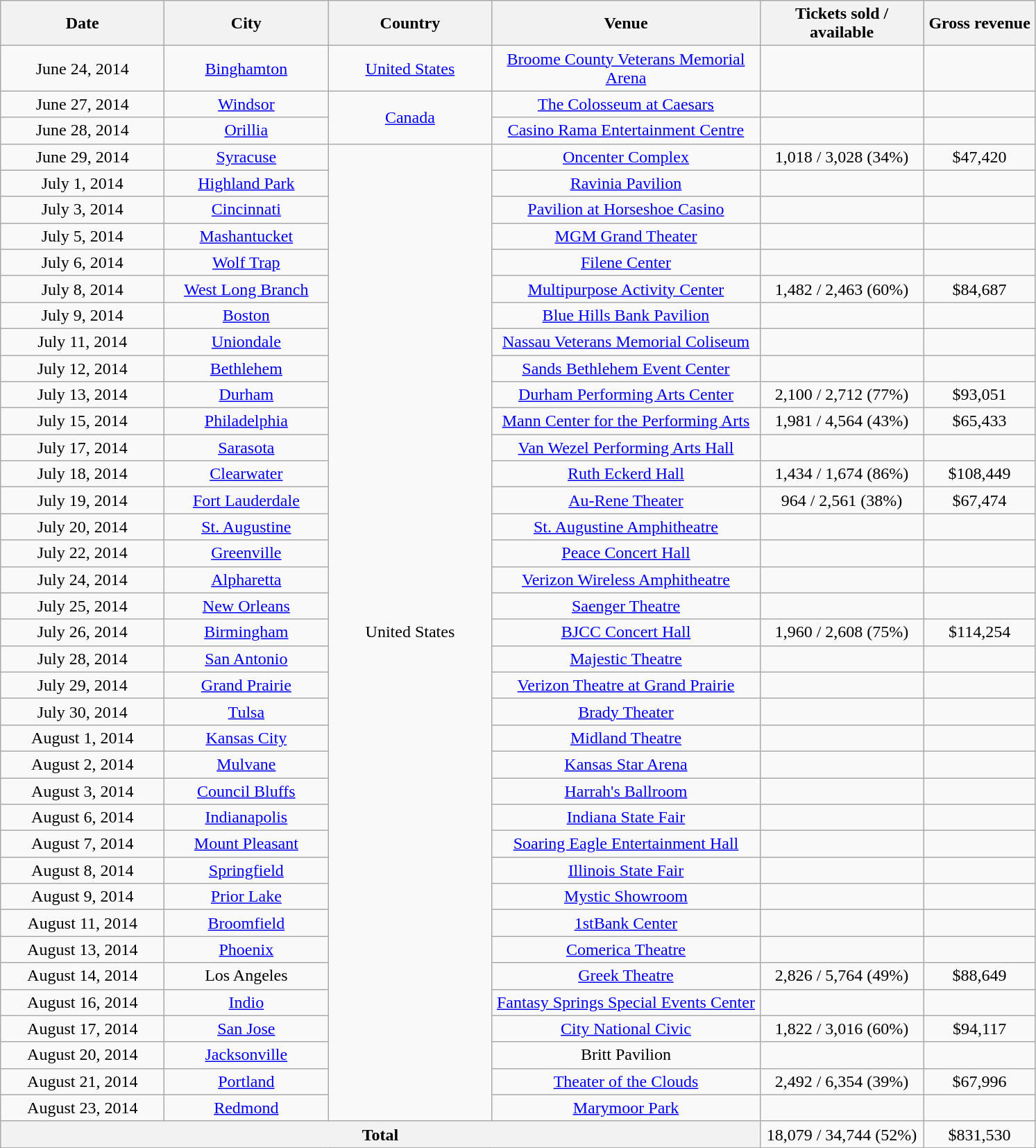<table class="wikitable" style="text-align:center">
<tr>
<th style="width:150px;">Date</th>
<th style="width:150px;">City</th>
<th style="width:150px;">Country</th>
<th style="width:250px;">Venue</th>
<th style="width:150px;">Tickets sold / available</th>
<th style="width:100px;">Gross revenue</th>
</tr>
<tr>
<td>June 24, 2014</td>
<td><a href='#'>Binghamton</a></td>
<td><a href='#'>United States</a></td>
<td><a href='#'>Broome County Veterans Memorial Arena</a></td>
<td></td>
<td></td>
</tr>
<tr>
<td>June 27, 2014</td>
<td><a href='#'>Windsor</a></td>
<td rowspan="2"><a href='#'>Canada</a></td>
<td><a href='#'>The Colosseum at Caesars</a></td>
<td></td>
<td></td>
</tr>
<tr>
<td>June 28, 2014</td>
<td><a href='#'>Orillia</a></td>
<td><a href='#'>Casino Rama Entertainment Centre</a></td>
<td></td>
<td></td>
</tr>
<tr>
<td>June 29, 2014</td>
<td><a href='#'>Syracuse</a></td>
<td rowspan="37">United States</td>
<td><a href='#'>Oncenter Complex</a></td>
<td>1,018 / 3,028 (34%)</td>
<td>$47,420</td>
</tr>
<tr>
<td>July 1, 2014</td>
<td><a href='#'>Highland Park</a></td>
<td><a href='#'>Ravinia Pavilion</a></td>
<td></td>
<td></td>
</tr>
<tr>
<td>July 3, 2014</td>
<td><a href='#'>Cincinnati</a></td>
<td><a href='#'>Pavilion at Horseshoe Casino</a></td>
<td></td>
<td></td>
</tr>
<tr>
<td>July 5, 2014</td>
<td><a href='#'>Mashantucket</a></td>
<td><a href='#'>MGM Grand Theater</a></td>
<td></td>
<td></td>
</tr>
<tr>
<td>July 6, 2014</td>
<td><a href='#'>Wolf Trap</a></td>
<td><a href='#'>Filene Center</a></td>
<td></td>
<td></td>
</tr>
<tr>
<td>July 8, 2014</td>
<td><a href='#'>West Long Branch</a></td>
<td><a href='#'>Multipurpose Activity Center</a></td>
<td>1,482 / 2,463 (60%)</td>
<td>$84,687</td>
</tr>
<tr>
<td>July 9, 2014</td>
<td><a href='#'>Boston</a></td>
<td><a href='#'>Blue Hills Bank Pavilion</a></td>
<td></td>
<td></td>
</tr>
<tr>
<td>July 11, 2014</td>
<td><a href='#'>Uniondale</a></td>
<td><a href='#'>Nassau Veterans Memorial Coliseum</a></td>
<td></td>
<td></td>
</tr>
<tr>
<td>July 12, 2014</td>
<td><a href='#'>Bethlehem</a></td>
<td><a href='#'>Sands Bethlehem Event Center</a></td>
<td></td>
<td></td>
</tr>
<tr>
<td>July 13, 2014</td>
<td><a href='#'>Durham</a></td>
<td><a href='#'>Durham Performing Arts Center</a></td>
<td>2,100 / 2,712 (77%)</td>
<td>$93,051</td>
</tr>
<tr>
<td>July 15, 2014</td>
<td><a href='#'>Philadelphia</a></td>
<td><a href='#'>Mann Center for the Performing Arts</a></td>
<td>1,981 / 4,564 (43%)</td>
<td>$65,433</td>
</tr>
<tr>
<td>July 17, 2014</td>
<td><a href='#'>Sarasota</a></td>
<td><a href='#'>Van Wezel Performing Arts Hall</a></td>
<td></td>
<td></td>
</tr>
<tr>
<td>July 18, 2014</td>
<td><a href='#'>Clearwater</a></td>
<td><a href='#'>Ruth Eckerd Hall</a></td>
<td>1,434 / 1,674 (86%)</td>
<td>$108,449</td>
</tr>
<tr>
<td>July 19, 2014</td>
<td><a href='#'>Fort Lauderdale</a></td>
<td><a href='#'>Au-Rene Theater</a></td>
<td>964 / 2,561 (38%)</td>
<td>$67,474</td>
</tr>
<tr>
<td>July 20, 2014</td>
<td><a href='#'>St. Augustine</a></td>
<td><a href='#'>St. Augustine Amphitheatre</a></td>
<td></td>
<td></td>
</tr>
<tr>
<td>July 22, 2014</td>
<td><a href='#'>Greenville</a></td>
<td><a href='#'>Peace Concert Hall</a></td>
<td></td>
<td></td>
</tr>
<tr>
<td>July 24, 2014</td>
<td><a href='#'>Alpharetta</a></td>
<td><a href='#'>Verizon Wireless Amphitheatre</a></td>
<td></td>
<td></td>
</tr>
<tr>
<td>July 25, 2014</td>
<td><a href='#'>New Orleans</a></td>
<td><a href='#'>Saenger Theatre</a></td>
<td></td>
<td></td>
</tr>
<tr>
<td>July 26, 2014</td>
<td><a href='#'>Birmingham</a></td>
<td><a href='#'>BJCC Concert Hall</a></td>
<td>1,960 / 2,608 (75%)</td>
<td>$114,254</td>
</tr>
<tr>
<td>July 28, 2014</td>
<td><a href='#'>San Antonio</a></td>
<td><a href='#'>Majestic Theatre</a></td>
<td></td>
<td></td>
</tr>
<tr>
<td>July 29, 2014</td>
<td><a href='#'>Grand Prairie</a></td>
<td><a href='#'>Verizon Theatre at Grand Prairie</a></td>
<td></td>
<td></td>
</tr>
<tr>
<td>July 30, 2014</td>
<td><a href='#'>Tulsa</a></td>
<td><a href='#'>Brady Theater</a></td>
<td></td>
<td></td>
</tr>
<tr>
<td>August 1, 2014</td>
<td><a href='#'>Kansas City</a></td>
<td><a href='#'>Midland Theatre</a></td>
<td></td>
<td></td>
</tr>
<tr>
<td>August 2, 2014</td>
<td><a href='#'>Mulvane</a></td>
<td><a href='#'>Kansas Star Arena</a></td>
<td></td>
<td></td>
</tr>
<tr>
<td>August 3, 2014</td>
<td><a href='#'>Council Bluffs</a></td>
<td><a href='#'>Harrah's Ballroom</a></td>
<td></td>
<td></td>
</tr>
<tr>
<td>August 6, 2014</td>
<td><a href='#'>Indianapolis</a></td>
<td><a href='#'>Indiana State Fair</a></td>
<td></td>
<td></td>
</tr>
<tr>
<td>August 7, 2014</td>
<td><a href='#'>Mount Pleasant</a></td>
<td><a href='#'>Soaring Eagle Entertainment Hall</a></td>
<td></td>
<td></td>
</tr>
<tr>
<td>August 8, 2014</td>
<td><a href='#'>Springfield</a></td>
<td><a href='#'>Illinois State Fair</a></td>
<td></td>
<td></td>
</tr>
<tr>
<td>August 9, 2014</td>
<td><a href='#'>Prior Lake</a></td>
<td><a href='#'>Mystic Showroom</a></td>
<td></td>
<td></td>
</tr>
<tr>
<td>August 11, 2014</td>
<td><a href='#'>Broomfield</a></td>
<td><a href='#'>1stBank Center</a></td>
<td></td>
<td></td>
</tr>
<tr>
<td>August 13, 2014</td>
<td><a href='#'>Phoenix</a></td>
<td><a href='#'>Comerica Theatre</a></td>
<td></td>
<td></td>
</tr>
<tr>
<td>August 14, 2014</td>
<td>Los Angeles</td>
<td><a href='#'>Greek Theatre</a></td>
<td>2,826 / 5,764 (49%)</td>
<td>$88,649</td>
</tr>
<tr>
<td>August 16, 2014</td>
<td><a href='#'>Indio</a></td>
<td><a href='#'>Fantasy Springs Special Events Center</a></td>
<td></td>
<td></td>
</tr>
<tr>
<td>August 17, 2014</td>
<td><a href='#'>San Jose</a></td>
<td><a href='#'>City National Civic</a></td>
<td>1,822 / 3,016 (60%)</td>
<td>$94,117</td>
</tr>
<tr>
<td>August 20, 2014</td>
<td><a href='#'>Jacksonville</a></td>
<td>Britt Pavilion</td>
<td></td>
<td></td>
</tr>
<tr>
<td>August 21, 2014</td>
<td><a href='#'>Portland</a></td>
<td><a href='#'>Theater of the Clouds</a></td>
<td>2,492 / 6,354 (39%)</td>
<td>$67,996</td>
</tr>
<tr>
<td>August 23, 2014</td>
<td><a href='#'>Redmond</a></td>
<td><a href='#'>Marymoor Park</a></td>
<td></td>
<td></td>
</tr>
<tr>
<th colspan="4">Total</th>
<td>18,079 / 34,744 (52%)</td>
<td>$831,530</td>
</tr>
</table>
